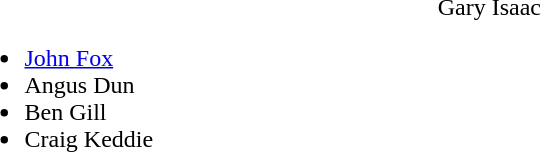<table style="width:100%;">
<tr>
<td style="vertical-align:top; width:20%;"><br><ul><li> <a href='#'>John Fox</a></li><li>Angus Dun</li><li>Ben Gill</li><li>Craig Keddie</li></ul></td>
<td style="vertical-align:top; width:20%;">Gary Isaac</td>
<td style="vertical-align:top; width:20%;"></td>
<td style="vertical-align:top; width:20%;"></td>
</tr>
</table>
